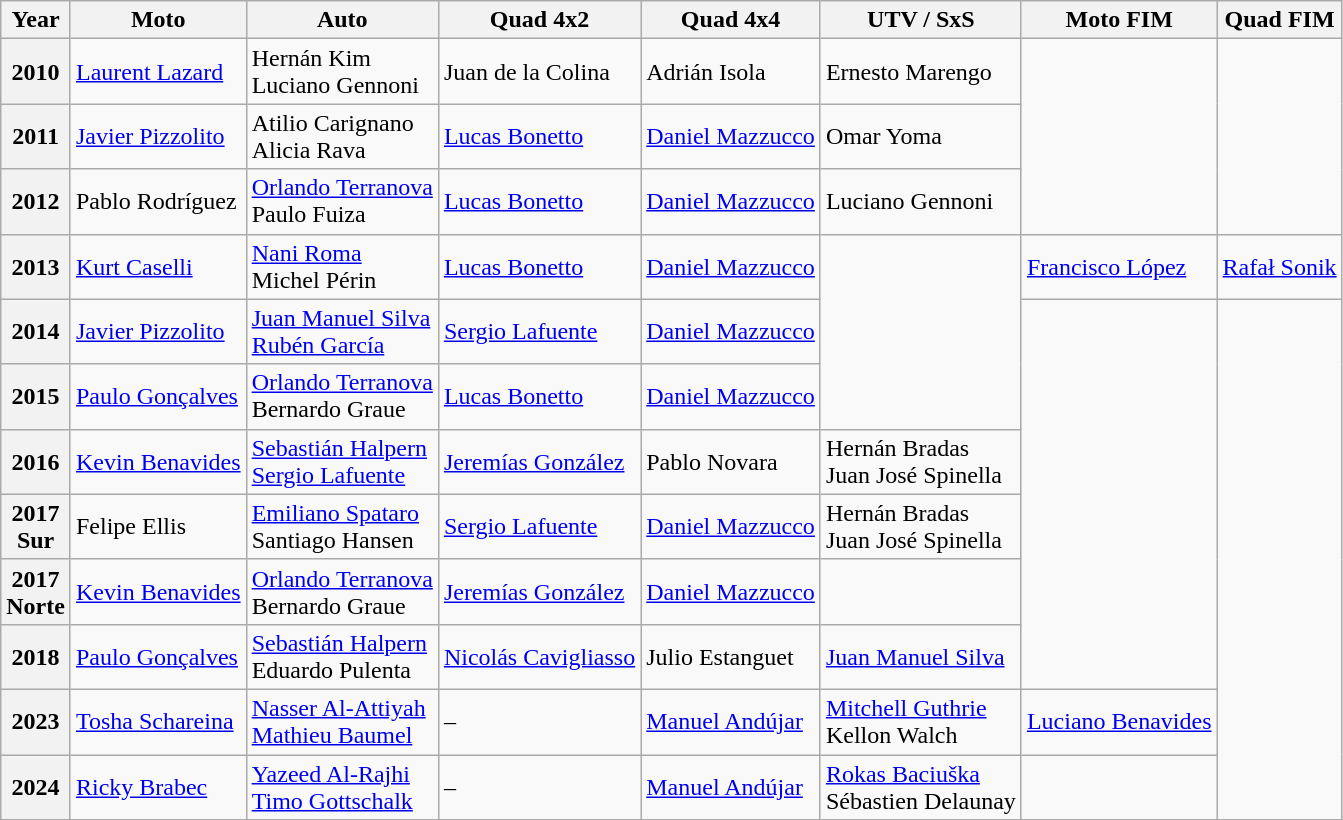<table class="wikitable">
<tr>
<th>Year</th>
<th>Moto</th>
<th>Auto</th>
<th>Quad 4x2</th>
<th>Quad 4x4</th>
<th>UTV / SxS</th>
<th>Moto FIM</th>
<th>Quad FIM</th>
</tr>
<tr>
<th>2010</th>
<td> <a href='#'>Laurent Lazard</a></td>
<td> Hernán Kim<br>Luciano Gennoni</td>
<td> Juan de la Colina</td>
<td> Adrián Isola</td>
<td> Ernesto Marengo</td>
<td rowspan="3"></td>
<td rowspan="3"></td>
</tr>
<tr>
<th>2011</th>
<td> <a href='#'>Javier Pizzolito</a></td>
<td> Atilio Carignano<br>Alicia Rava</td>
<td> <a href='#'>Lucas Bonetto</a></td>
<td> <a href='#'>Daniel Mazzucco</a></td>
<td> Omar Yoma</td>
</tr>
<tr>
<th>2012</th>
<td> Pablo Rodríguez</td>
<td> <a href='#'>Orlando Terranova</a><br>  Paulo Fuiza</td>
<td> <a href='#'>Lucas Bonetto</a></td>
<td> <a href='#'>Daniel Mazzucco</a></td>
<td> Luciano Gennoni</td>
</tr>
<tr>
<th>2013</th>
<td> <a href='#'>Kurt Caselli</a></td>
<td> <a href='#'>Nani Roma</a><br> Michel Périn</td>
<td> <a href='#'>Lucas Bonetto</a></td>
<td> <a href='#'>Daniel Mazzucco</a></td>
<td rowspan="3"></td>
<td> <a href='#'>Francisco López</a></td>
<td> <a href='#'>Rafał Sonik</a></td>
</tr>
<tr>
<th>2014</th>
<td> <a href='#'>Javier Pizzolito</a></td>
<td> <a href='#'>Juan Manuel Silva</a><br> <a href='#'>Rubén García</a></td>
<td> <a href='#'>Sergio Lafuente</a></td>
<td> <a href='#'>Daniel Mazzucco</a></td>
<td rowspan="6"></td>
<td rowspan="8"></td>
</tr>
<tr>
<th>2015</th>
<td> <a href='#'>Paulo Gonçalves</a></td>
<td> <a href='#'>Orlando Terranova</a><br> Bernardo Graue</td>
<td> <a href='#'>Lucas Bonetto</a></td>
<td> <a href='#'>Daniel Mazzucco</a></td>
</tr>
<tr>
<th>2016</th>
<td> <a href='#'>Kevin Benavides</a></td>
<td> <a href='#'>Sebastián Halpern</a><br>  <a href='#'>Sergio Lafuente</a></td>
<td> <a href='#'>Jeremías González</a></td>
<td> Pablo Novara</td>
<td> Hernán Bradas<br> Juan José Spinella</td>
</tr>
<tr>
<th>2017<br>Sur</th>
<td> Felipe Ellis</td>
<td> <a href='#'>Emiliano Spataro</a><br> Santiago Hansen</td>
<td> <a href='#'>Sergio Lafuente</a></td>
<td> <a href='#'>Daniel Mazzucco</a></td>
<td> Hernán Bradas<br> Juan José Spinella</td>
</tr>
<tr>
<th>2017<br>Norte</th>
<td> <a href='#'>Kevin Benavides</a></td>
<td> <a href='#'>Orlando Terranova</a><br> Bernardo Graue</td>
<td> <a href='#'>Jeremías González</a></td>
<td> <a href='#'>Daniel Mazzucco</a></td>
<td></td>
</tr>
<tr>
<th>2018</th>
<td> <a href='#'>Paulo Gonçalves</a></td>
<td> <a href='#'>Sebastián Halpern</a><br> Eduardo Pulenta</td>
<td> <a href='#'>Nicolás Cavigliasso</a></td>
<td> Julio Estanguet</td>
<td> <a href='#'>Juan Manuel Silva</a></td>
</tr>
<tr>
<th>2023</th>
<td> <a href='#'>Tosha Schareina</a></td>
<td> <a href='#'>Nasser Al-Attiyah</a><br> <a href='#'>Mathieu Baumel</a></td>
<td>–</td>
<td> <a href='#'>Manuel Andújar</a></td>
<td> <a href='#'>Mitchell Guthrie</a><br> Kellon Walch</td>
<td> <a href='#'>Luciano Benavides</a></td>
</tr>
<tr>
<th>2024</th>
<td> <a href='#'>Ricky Brabec</a></td>
<td> <a href='#'>Yazeed Al-Rajhi</a><br> <a href='#'>Timo Gottschalk</a></td>
<td>–</td>
<td> <a href='#'>Manuel Andújar</a></td>
<td> <a href='#'>Rokas Baciuška</a><br> Sébastien Delaunay</td>
<td rowspan="1"></td>
</tr>
<tr>
</tr>
</table>
